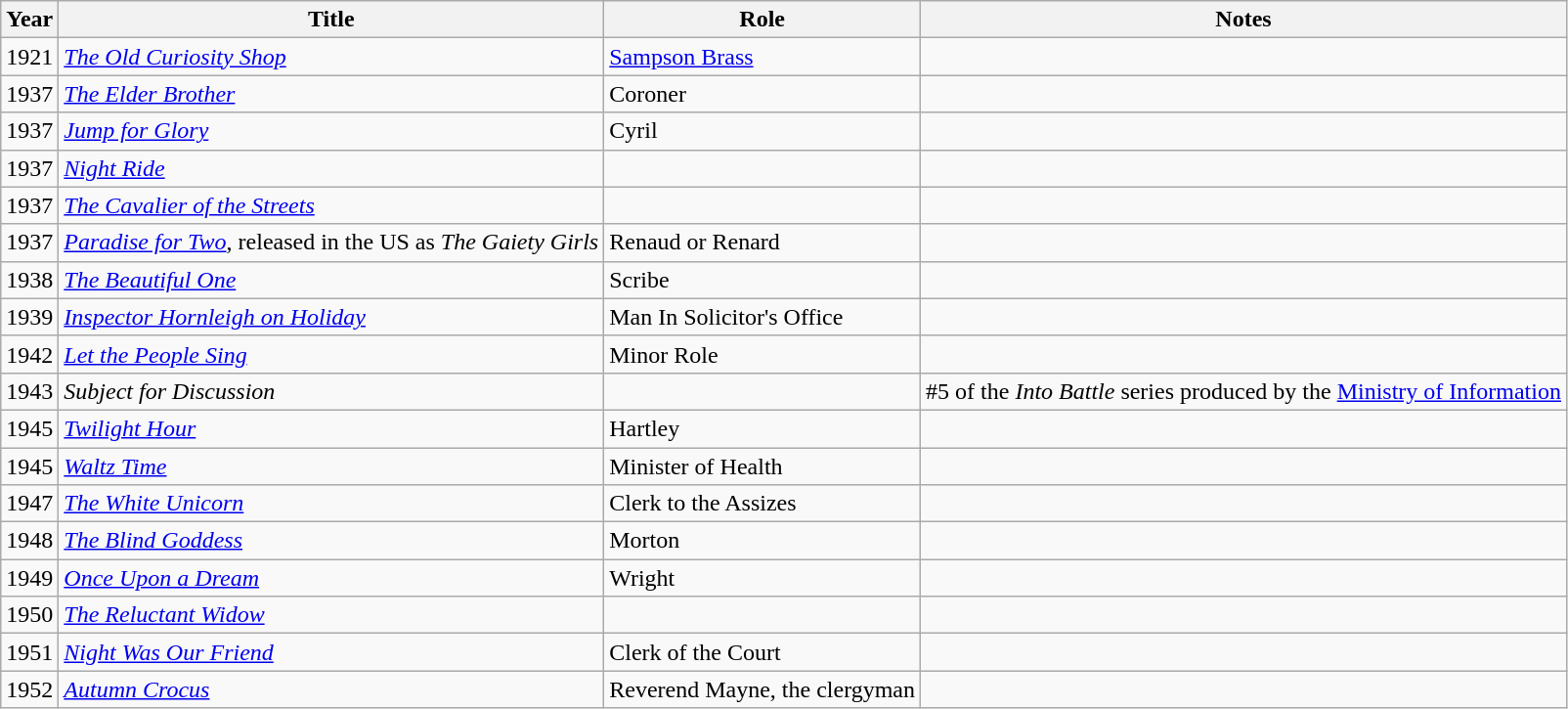<table class="wikitable">
<tr>
<th>Year</th>
<th>Title</th>
<th>Role</th>
<th>Notes</th>
</tr>
<tr>
<td>1921</td>
<td><em><a href='#'>The Old Curiosity Shop</a></em></td>
<td><a href='#'>Sampson Brass</a></td>
<td></td>
</tr>
<tr>
<td>1937</td>
<td><em><a href='#'>The Elder Brother</a></em></td>
<td>Coroner</td>
<td></td>
</tr>
<tr>
<td>1937</td>
<td><em><a href='#'>Jump for Glory</a></em></td>
<td>Cyril</td>
<td></td>
</tr>
<tr>
<td>1937</td>
<td><em><a href='#'>Night Ride</a></em></td>
<td></td>
<td></td>
</tr>
<tr>
<td>1937</td>
<td><em><a href='#'>The Cavalier of the Streets</a></em></td>
<td></td>
<td></td>
</tr>
<tr>
<td>1937</td>
<td><em><a href='#'>Paradise for Two</a></em>, released in the US as <em>The Gaiety Girls</em></td>
<td>Renaud or Renard</td>
<td></td>
</tr>
<tr>
<td>1938</td>
<td><em><a href='#'>The Beautiful One</a></em></td>
<td>Scribe</td>
<td></td>
</tr>
<tr>
<td>1939</td>
<td><em><a href='#'>Inspector Hornleigh on Holiday</a></em></td>
<td>Man In Solicitor's Office</td>
<td></td>
</tr>
<tr>
<td>1942</td>
<td><em><a href='#'>Let the People Sing</a></em></td>
<td>Minor Role</td>
<td></td>
</tr>
<tr>
<td>1943</td>
<td><em>Subject for Discussion</em></td>
<td></td>
<td>#5 of the <em>Into Battle</em> series produced by the <a href='#'>Ministry of Information</a></td>
</tr>
<tr>
<td>1945</td>
<td><em><a href='#'>Twilight Hour</a></em></td>
<td>Hartley</td>
<td></td>
</tr>
<tr>
<td>1945</td>
<td><em><a href='#'>Waltz Time</a></em></td>
<td>Minister of Health</td>
<td></td>
</tr>
<tr>
<td>1947</td>
<td><em><a href='#'>The White Unicorn</a></em></td>
<td>Clerk to the Assizes</td>
<td></td>
</tr>
<tr>
<td>1948</td>
<td><em><a href='#'>The Blind Goddess</a></em></td>
<td>Morton</td>
<td></td>
</tr>
<tr>
<td>1949</td>
<td><em><a href='#'>Once Upon a Dream</a></em></td>
<td>Wright</td>
<td></td>
</tr>
<tr>
<td>1950</td>
<td><em><a href='#'>The Reluctant Widow</a></em></td>
<td></td>
<td></td>
</tr>
<tr>
<td>1951</td>
<td><em><a href='#'>Night Was Our Friend</a></em></td>
<td>Clerk of the Court</td>
<td></td>
</tr>
<tr>
<td>1952</td>
<td><em><a href='#'>Autumn Crocus</a></em></td>
<td>Reverend Mayne, the clergyman</td>
<td></td>
</tr>
</table>
